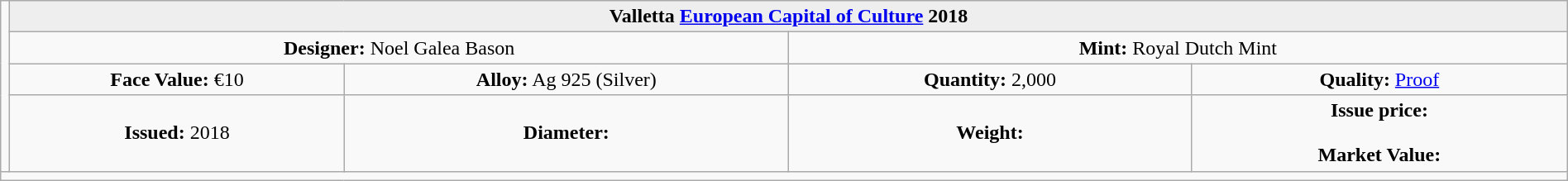<table class="wikitable" width=100%>
<tr>
<td rowspan=4 width="330px" nowrap align=center></td>
<th colspan="4" align=center style="background:#eeeeee;">Valletta <a href='#'>European Capital of Culture</a> 2018</th>
</tr>
<tr>
<td colspan="2" width="50%" align=center><strong>Designer:</strong> Noel Galea Bason</td>
<td colspan="2" width="50%" align=center><strong>Mint:</strong> Royal Dutch Mint</td>
</tr>
<tr>
<td align=center><strong>Face Value:</strong> €10</td>
<td align=center><strong>Alloy:</strong> Ag 925 (Silver)</td>
<td align=center><strong>Quantity:</strong> 2,000</td>
<td align=center><strong>Quality:</strong> <a href='#'>Proof</a></td>
</tr>
<tr>
<td align=center><strong>Issued:</strong> 2018</td>
<td align=center><strong>Diameter:</strong> </td>
<td align=center><strong>Weight:</strong> </td>
<td align=center><strong>Issue price:</strong><br><br>
<strong>Market Value:</strong></td>
</tr>
<tr>
<td colspan="5" align=left></td>
</tr>
</table>
